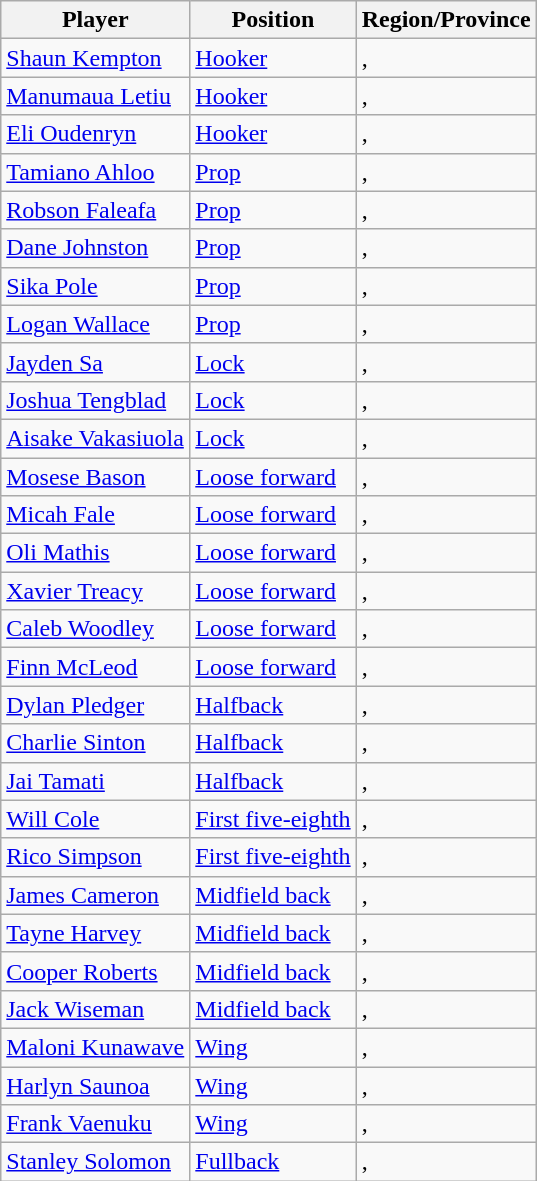<table class="wikitable sortable">
<tr>
<th>Player</th>
<th>Position</th>
<th>Region/Province</th>
</tr>
<tr>
<td><a href='#'>Shaun Kempton</a></td>
<td><a href='#'>Hooker</a></td>
<td>, </td>
</tr>
<tr>
<td><a href='#'>Manumaua Letiu</a></td>
<td><a href='#'>Hooker</a></td>
<td>, </td>
</tr>
<tr>
<td><a href='#'>Eli Oudenryn</a></td>
<td><a href='#'>Hooker</a></td>
<td>, </td>
</tr>
<tr>
<td><a href='#'>Tamiano Ahloo</a></td>
<td><a href='#'>Prop</a></td>
<td>, </td>
</tr>
<tr>
<td><a href='#'>Robson Faleafa</a></td>
<td><a href='#'>Prop</a></td>
<td>, </td>
</tr>
<tr>
<td><a href='#'>Dane Johnston</a></td>
<td><a href='#'>Prop</a></td>
<td>, </td>
</tr>
<tr>
<td><a href='#'>Sika Pole</a></td>
<td><a href='#'>Prop</a></td>
<td>, </td>
</tr>
<tr>
<td><a href='#'>Logan Wallace</a></td>
<td><a href='#'>Prop</a></td>
<td>, </td>
</tr>
<tr>
<td><a href='#'>Jayden Sa</a></td>
<td><a href='#'>Lock</a></td>
<td>, </td>
</tr>
<tr>
<td><a href='#'>Joshua Tengblad</a></td>
<td><a href='#'>Lock</a></td>
<td>, </td>
</tr>
<tr>
<td><a href='#'>Aisake Vakasiuola</a></td>
<td><a href='#'>Lock</a></td>
<td>, </td>
</tr>
<tr>
<td><a href='#'>Mosese Bason</a></td>
<td><a href='#'>Loose forward</a></td>
<td>, </td>
</tr>
<tr>
<td><a href='#'>Micah Fale</a></td>
<td><a href='#'>Loose forward</a></td>
<td>, </td>
</tr>
<tr>
<td><a href='#'>Oli Mathis</a></td>
<td><a href='#'>Loose forward</a></td>
<td>, </td>
</tr>
<tr>
<td><a href='#'>Xavier Treacy</a></td>
<td><a href='#'>Loose forward</a></td>
<td>, </td>
</tr>
<tr>
<td><a href='#'>Caleb Woodley</a></td>
<td><a href='#'>Loose forward</a></td>
<td>, </td>
</tr>
<tr>
<td><a href='#'>Finn McLeod</a></td>
<td><a href='#'>Loose forward</a></td>
<td>, </td>
</tr>
<tr>
<td><a href='#'>Dylan Pledger</a></td>
<td><a href='#'>Halfback</a></td>
<td>, </td>
</tr>
<tr>
<td><a href='#'>Charlie Sinton</a></td>
<td><a href='#'>Halfback</a></td>
<td>, </td>
</tr>
<tr>
<td><a href='#'>Jai Tamati</a></td>
<td><a href='#'>Halfback</a></td>
<td>, </td>
</tr>
<tr>
<td><a href='#'>Will Cole</a></td>
<td><a href='#'>First five-eighth</a></td>
<td>, </td>
</tr>
<tr>
<td><a href='#'>Rico Simpson</a></td>
<td><a href='#'>First five-eighth</a></td>
<td>, </td>
</tr>
<tr>
<td><a href='#'>James Cameron</a></td>
<td><a href='#'>Midfield back</a></td>
<td>, </td>
</tr>
<tr>
<td><a href='#'>Tayne Harvey</a></td>
<td><a href='#'>Midfield back</a></td>
<td>, </td>
</tr>
<tr>
<td><a href='#'>Cooper Roberts</a></td>
<td><a href='#'>Midfield back</a></td>
<td>, </td>
</tr>
<tr>
<td><a href='#'>Jack Wiseman</a></td>
<td><a href='#'>Midfield back</a></td>
<td>, </td>
</tr>
<tr>
<td><a href='#'>Maloni Kunawave</a></td>
<td><a href='#'>Wing</a></td>
<td>, </td>
</tr>
<tr>
<td><a href='#'>Harlyn Saunoa</a></td>
<td><a href='#'>Wing</a></td>
<td>, </td>
</tr>
<tr>
<td><a href='#'>Frank Vaenuku</a></td>
<td><a href='#'>Wing</a></td>
<td>, </td>
</tr>
<tr>
<td><a href='#'>Stanley Solomon</a></td>
<td><a href='#'>Fullback</a></td>
<td>, </td>
</tr>
</table>
